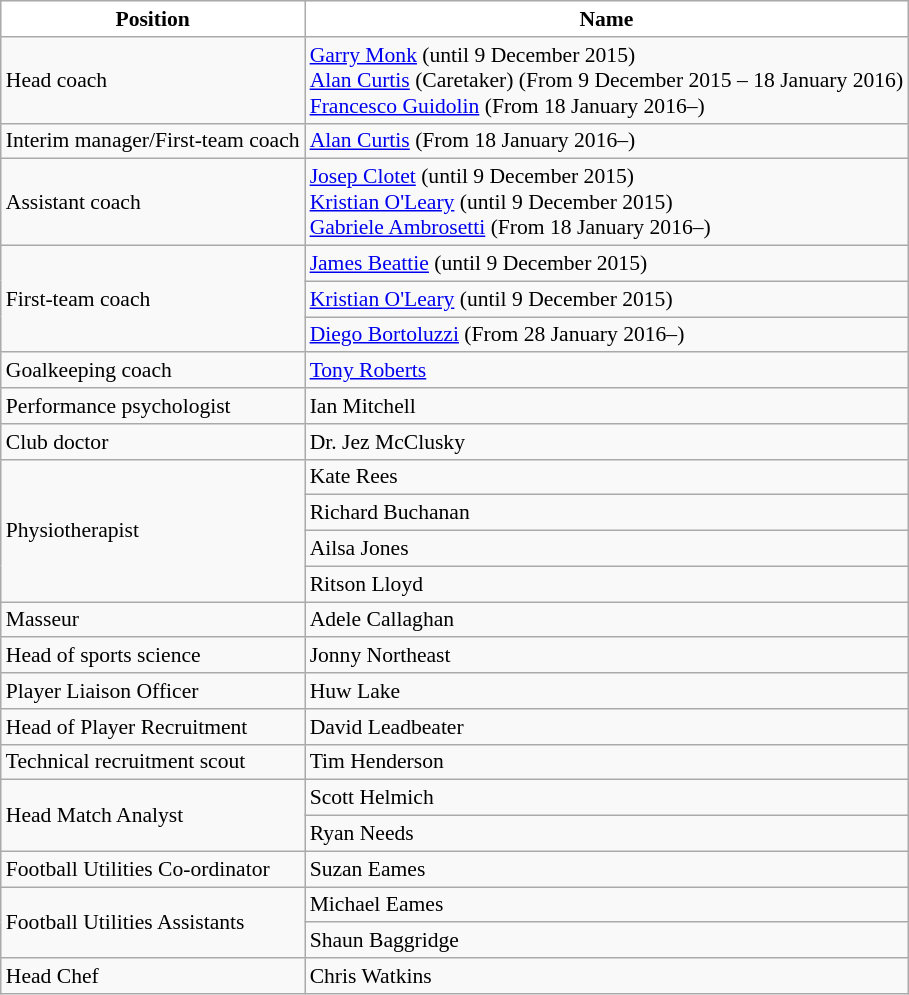<table class="wikitable"  style="text-align:left; font-size:90%; ">
<tr>
<th style="background:white; color:black;">Position</th>
<th style="background:white; color:black;">Name</th>
</tr>
<tr>
<td>Head coach</td>
<td> <a href='#'>Garry Monk</a> (until 9 December 2015)<br> <a href='#'>Alan Curtis</a> (Caretaker) (From 9 December 2015 – 18 January 2016) <br>  <a href='#'>Francesco Guidolin</a> (From 18 January 2016–)</td>
</tr>
<tr>
<td rowspan="1">Interim manager/First-team coach</td>
<td> <a href='#'>Alan Curtis</a> (From 18 January 2016–)</td>
</tr>
<tr>
<td>Assistant coach</td>
<td> <a href='#'>Josep Clotet</a> (until 9 December 2015)<br> <a href='#'>Kristian O'Leary</a> (until 9 December 2015) <br>  <a href='#'>Gabriele Ambrosetti</a> (From 18 January 2016–)</td>
</tr>
<tr>
<td rowspan="3">First-team coach</td>
<td> <a href='#'>James Beattie</a> (until 9 December 2015)</td>
</tr>
<tr>
<td> <a href='#'>Kristian O'Leary</a> (until 9 December 2015)</td>
</tr>
<tr>
<td> <a href='#'>Diego Bortoluzzi</a> (From 28 January 2016–)</td>
</tr>
<tr>
<td>Goalkeeping coach</td>
<td> <a href='#'>Tony Roberts</a></td>
</tr>
<tr>
<td>Performance psychologist</td>
<td> Ian Mitchell</td>
</tr>
<tr>
<td>Club doctor</td>
<td> Dr. Jez McClusky</td>
</tr>
<tr>
<td rowspan="4">Physiotherapist</td>
<td> Kate Rees</td>
</tr>
<tr>
<td> Richard Buchanan</td>
</tr>
<tr>
<td> Ailsa Jones</td>
</tr>
<tr>
<td> Ritson Lloyd</td>
</tr>
<tr>
<td>Masseur</td>
<td> Adele Callaghan</td>
</tr>
<tr>
<td>Head of sports science</td>
<td> Jonny Northeast</td>
</tr>
<tr>
<td>Player Liaison Officer</td>
<td> Huw Lake</td>
</tr>
<tr>
<td>Head of Player Recruitment</td>
<td> David Leadbeater</td>
</tr>
<tr>
<td>Technical recruitment scout</td>
<td> Tim Henderson</td>
</tr>
<tr>
<td rowspan="2">Head Match Analyst</td>
<td> Scott Helmich</td>
</tr>
<tr>
<td> Ryan Needs</td>
</tr>
<tr>
<td>Football Utilities Co-ordinator</td>
<td> Suzan Eames</td>
</tr>
<tr>
<td rowspan="2">Football Utilities Assistants</td>
<td> Michael Eames</td>
</tr>
<tr>
<td> Shaun Baggridge</td>
</tr>
<tr>
<td>Head Chef</td>
<td> Chris Watkins</td>
</tr>
</table>
